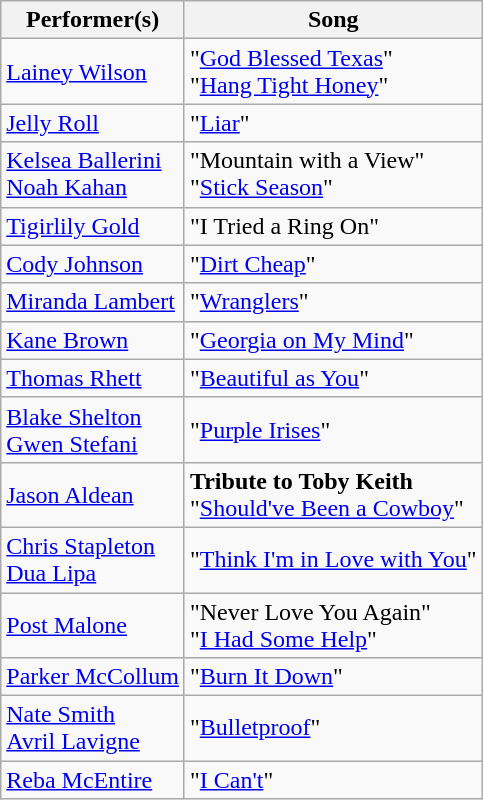<table class="wikitable">
<tr>
<th>Performer(s)</th>
<th>Song</th>
</tr>
<tr>
<td><a href='#'>Lainey Wilson</a></td>
<td>"<a href='#'>God Blessed Texas</a>"<br>"<a href='#'>Hang Tight Honey</a>"</td>
</tr>
<tr>
<td><a href='#'>Jelly Roll</a></td>
<td>"<a href='#'>Liar</a>"</td>
</tr>
<tr>
<td><a href='#'>Kelsea Ballerini</a><br><a href='#'>Noah Kahan</a></td>
<td>"Mountain with a View"<br>"<a href='#'>Stick Season</a>"</td>
</tr>
<tr>
<td><a href='#'>Tigirlily Gold</a></td>
<td>"I Tried a Ring On"</td>
</tr>
<tr>
<td><a href='#'>Cody Johnson</a></td>
<td>"<a href='#'>Dirt Cheap</a>"</td>
</tr>
<tr>
<td><a href='#'>Miranda Lambert</a></td>
<td>"<a href='#'>Wranglers</a>"</td>
</tr>
<tr>
<td><a href='#'>Kane Brown</a></td>
<td>"<a href='#'>Georgia on My Mind</a>"</td>
</tr>
<tr>
<td><a href='#'>Thomas Rhett</a></td>
<td>"<a href='#'>Beautiful as You</a>"</td>
</tr>
<tr>
<td><a href='#'>Blake Shelton</a><br><a href='#'>Gwen Stefani</a></td>
<td>"<a href='#'>Purple Irises</a>"</td>
</tr>
<tr>
<td><a href='#'>Jason Aldean</a></td>
<td><strong>Tribute to Toby Keith</strong><br>"<a href='#'>Should've Been a Cowboy</a>"</td>
</tr>
<tr>
<td><a href='#'>Chris Stapleton</a><br><a href='#'>Dua Lipa</a></td>
<td>"<a href='#'>Think I'm in Love with You</a>"</td>
</tr>
<tr>
<td><a href='#'>Post Malone</a></td>
<td>"Never Love You Again"<br>"<a href='#'>I Had Some Help</a>"</td>
</tr>
<tr>
<td><a href='#'>Parker McCollum</a></td>
<td>"<a href='#'>Burn It Down</a>"</td>
</tr>
<tr>
<td><a href='#'>Nate Smith</a><br><a href='#'>Avril Lavigne</a></td>
<td>"<a href='#'>Bulletproof</a>"</td>
</tr>
<tr>
<td><a href='#'>Reba McEntire</a></td>
<td>"<a href='#'>I Can't</a>"</td>
</tr>
</table>
